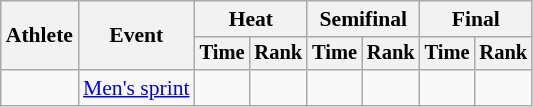<table class="wikitable" style="font-size: 90%; text-align:center">
<tr>
<th rowspan=2>Athlete</th>
<th rowspan=2>Event</th>
<th colspan=2>Heat</th>
<th colspan=2>Semifinal</th>
<th colspan=2>Final</th>
</tr>
<tr style="font-size:95%">
<th>Time</th>
<th>Rank</th>
<th>Time</th>
<th>Rank</th>
<th>Time</th>
<th>Rank</th>
</tr>
<tr>
<td align=left></td>
<td align=left><a href='#'>Men's sprint</a></td>
<td></td>
<td></td>
<td></td>
<td></td>
<td></td>
<td></td>
</tr>
</table>
